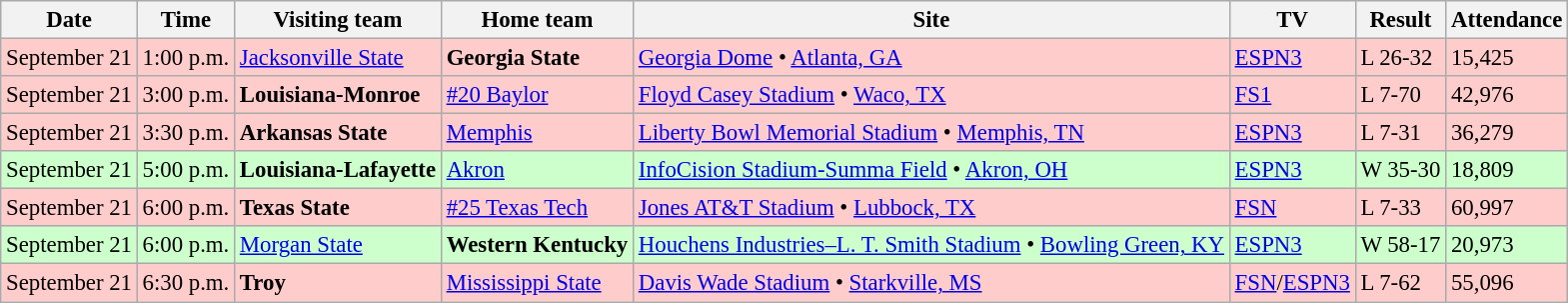<table class="wikitable" style="font-size:95%;">
<tr>
<th>Date</th>
<th>Time</th>
<th>Visiting team</th>
<th>Home team</th>
<th>Site</th>
<th>TV</th>
<th>Result</th>
<th>Attendance</th>
</tr>
<tr style="background:#fcc;">
<td>September 21</td>
<td>1:00 p.m.</td>
<td><a href='#'>Jacksonville State</a></td>
<td><strong>Georgia State</strong></td>
<td><a href='#'>Georgia Dome</a> • <a href='#'>Atlanta, GA</a></td>
<td><a href='#'>ESPN3</a></td>
<td>L 26-32</td>
<td>15,425</td>
</tr>
<tr style="background:#fcc;">
<td>September 21</td>
<td>3:00 p.m.</td>
<td><strong>Louisiana-Monroe</strong></td>
<td><a href='#'>#20 Baylor</a></td>
<td><a href='#'>Floyd Casey Stadium</a> • <a href='#'>Waco, TX</a></td>
<td><a href='#'>FS1</a></td>
<td>L 7-70</td>
<td>42,976</td>
</tr>
<tr style="background:#fcc;">
<td>September 21</td>
<td>3:30 p.m.</td>
<td><strong>Arkansas State</strong></td>
<td><a href='#'>Memphis</a></td>
<td><a href='#'>Liberty Bowl Memorial Stadium</a> • <a href='#'>Memphis, TN</a></td>
<td><a href='#'>ESPN3</a></td>
<td>L 7-31</td>
<td>36,279</td>
</tr>
<tr style="background:#cfc;">
<td>September 21</td>
<td>5:00 p.m.</td>
<td><strong>Louisiana-Lafayette</strong></td>
<td><a href='#'>Akron</a></td>
<td><a href='#'>InfoCision Stadium-Summa Field</a> • <a href='#'>Akron, OH</a></td>
<td><a href='#'>ESPN3</a></td>
<td>W 35-30</td>
<td>18,809</td>
</tr>
<tr style="background:#fcc;">
<td>September 21</td>
<td>6:00 p.m.</td>
<td><strong>Texas State</strong></td>
<td><a href='#'>#25 Texas Tech</a></td>
<td><a href='#'>Jones AT&T Stadium</a> • <a href='#'>Lubbock, TX</a></td>
<td><a href='#'>FSN</a></td>
<td>L 7-33</td>
<td>60,997</td>
</tr>
<tr style="background:#cfc;">
<td>September 21</td>
<td>6:00 p.m.</td>
<td><a href='#'>Morgan State</a></td>
<td><strong>Western Kentucky</strong></td>
<td><a href='#'>Houchens Industries–L. T. Smith Stadium</a> • <a href='#'>Bowling Green, KY</a></td>
<td><a href='#'>ESPN3</a></td>
<td>W 58-17</td>
<td>20,973</td>
</tr>
<tr style="background:#fcc;">
<td>September 21</td>
<td>6:30 p.m.</td>
<td><strong>Troy</strong></td>
<td><a href='#'>Mississippi State</a></td>
<td><a href='#'>Davis Wade Stadium</a> • <a href='#'>Starkville, MS</a></td>
<td><a href='#'>FSN</a>/<a href='#'>ESPN3</a></td>
<td>L 7-62</td>
<td>55,096</td>
</tr>
</table>
